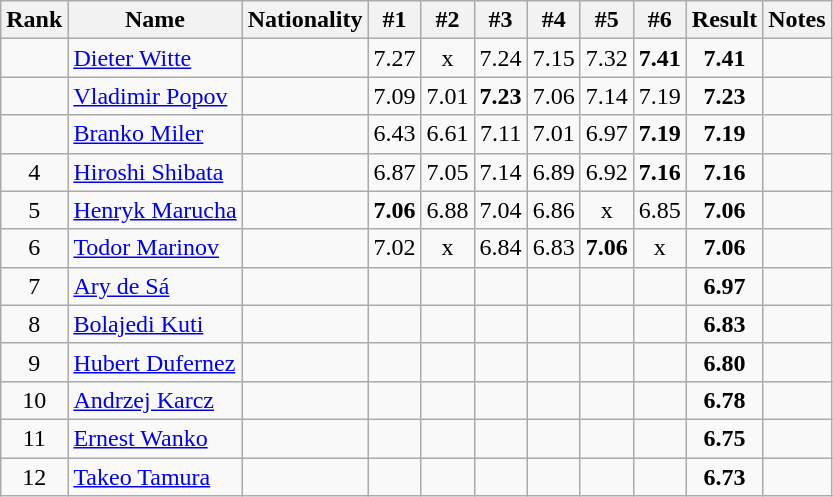<table class="wikitable sortable" style="text-align:center">
<tr>
<th>Rank</th>
<th>Name</th>
<th>Nationality</th>
<th>#1</th>
<th>#2</th>
<th>#3</th>
<th>#4</th>
<th>#5</th>
<th>#6</th>
<th>Result</th>
<th>Notes</th>
</tr>
<tr>
<td></td>
<td align=left><a href='#'>Dieter Witte</a></td>
<td align=left></td>
<td>7.27</td>
<td>x</td>
<td>7.24</td>
<td>7.15</td>
<td>7.32</td>
<td><strong>7.41</strong></td>
<td><strong>7.41</strong></td>
<td></td>
</tr>
<tr>
<td></td>
<td align=left><a href='#'>Vladimir Popov</a></td>
<td align=left></td>
<td>7.09</td>
<td>7.01</td>
<td><strong>7.23</strong></td>
<td>7.06</td>
<td>7.14</td>
<td>7.19</td>
<td><strong>7.23</strong></td>
<td></td>
</tr>
<tr>
<td></td>
<td align=left><a href='#'>Branko Miler</a></td>
<td align=left></td>
<td>6.43</td>
<td>6.61</td>
<td>7.11</td>
<td>7.01</td>
<td>6.97</td>
<td><strong>7.19</strong></td>
<td><strong>7.19</strong></td>
<td></td>
</tr>
<tr>
<td>4</td>
<td align=left><a href='#'>Hiroshi Shibata</a></td>
<td align=left></td>
<td>6.87</td>
<td>7.05</td>
<td>7.14</td>
<td>6.89</td>
<td>6.92</td>
<td><strong>7.16</strong></td>
<td><strong>7.16</strong></td>
<td></td>
</tr>
<tr>
<td>5</td>
<td align=left><a href='#'>Henryk Marucha</a></td>
<td align=left></td>
<td><strong>7.06</strong></td>
<td>6.88</td>
<td>7.04</td>
<td>6.86</td>
<td>x</td>
<td>6.85</td>
<td><strong>7.06</strong></td>
<td></td>
</tr>
<tr>
<td>6</td>
<td align=left><a href='#'>Todor Marinov</a></td>
<td align=left></td>
<td>7.02</td>
<td>x</td>
<td>6.84</td>
<td>6.83</td>
<td><strong>7.06</strong></td>
<td>x</td>
<td><strong>7.06</strong></td>
<td></td>
</tr>
<tr>
<td>7</td>
<td align=left><a href='#'>Ary de Sá</a></td>
<td align=left></td>
<td></td>
<td></td>
<td></td>
<td></td>
<td></td>
<td></td>
<td><strong>6.97</strong></td>
<td></td>
</tr>
<tr>
<td>8</td>
<td align=left><a href='#'>Bolajedi Kuti</a></td>
<td align=left></td>
<td></td>
<td></td>
<td></td>
<td></td>
<td></td>
<td></td>
<td><strong>6.83</strong></td>
<td></td>
</tr>
<tr>
<td>9</td>
<td align=left><a href='#'>Hubert Dufernez</a></td>
<td align=left></td>
<td></td>
<td></td>
<td></td>
<td></td>
<td></td>
<td></td>
<td><strong>6.80</strong></td>
<td></td>
</tr>
<tr>
<td>10</td>
<td align=left><a href='#'>Andrzej Karcz</a></td>
<td align=left></td>
<td></td>
<td></td>
<td></td>
<td></td>
<td></td>
<td></td>
<td><strong>6.78</strong></td>
<td></td>
</tr>
<tr>
<td>11</td>
<td align=left><a href='#'>Ernest Wanko</a></td>
<td align=left></td>
<td></td>
<td></td>
<td></td>
<td></td>
<td></td>
<td></td>
<td><strong>6.75</strong></td>
<td></td>
</tr>
<tr>
<td>12</td>
<td align=left><a href='#'>Takeo Tamura</a></td>
<td align=left></td>
<td></td>
<td></td>
<td></td>
<td></td>
<td></td>
<td></td>
<td><strong>6.73</strong></td>
<td></td>
</tr>
</table>
